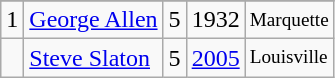<table class="wikitable">
<tr>
</tr>
<tr>
<td>1</td>
<td><a href='#'>George Allen</a></td>
<td>5</td>
<td>1932</td>
<td style="font-size:80%;">Marquette</td>
</tr>
<tr>
<td></td>
<td><a href='#'>Steve Slaton</a></td>
<td>5</td>
<td><a href='#'>2005</a></td>
<td style="font-size:80%;">Louisville</td>
</tr>
</table>
